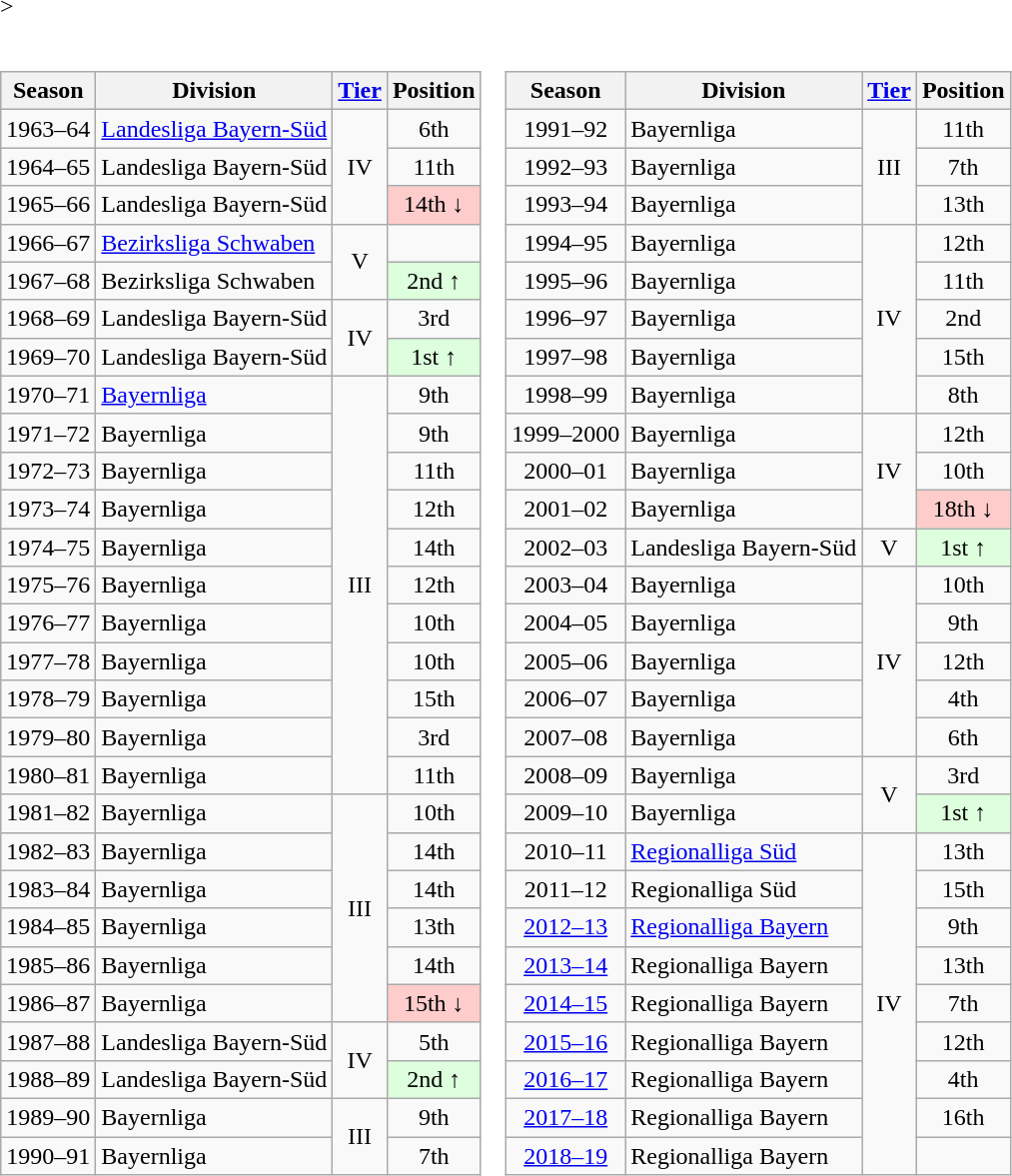<table border=0 cellpadding=0 cellspacing=0>>
<tr>
<td><br><table class="wikitable">
<tr>
<th>Season</th>
<th>Division</th>
<th><a href='#'>Tier</a></th>
<th>Position</th>
</tr>
<tr align="center">
<td>1963–64</td>
<td align="left"><a href='#'>Landesliga Bayern-Süd</a></td>
<td rowspan=3>IV</td>
<td>6th</td>
</tr>
<tr align="center">
<td>1964–65</td>
<td align="left">Landesliga Bayern-Süd</td>
<td>11th</td>
</tr>
<tr align="center">
<td>1965–66</td>
<td align="left">Landesliga Bayern-Süd</td>
<td style="background:#ffcccc">14th ↓</td>
</tr>
<tr align="center">
<td>1966–67</td>
<td align="left"><a href='#'>Bezirksliga Schwaben</a></td>
<td rowspan=2>V</td>
<td></td>
</tr>
<tr align="center">
<td>1967–68</td>
<td align="left">Bezirksliga Schwaben</td>
<td style="background:#ddffdd">2nd ↑</td>
</tr>
<tr align="center">
<td>1968–69</td>
<td align="left">Landesliga Bayern-Süd</td>
<td rowspan=2>IV</td>
<td>3rd</td>
</tr>
<tr align="center">
<td>1969–70</td>
<td align="left">Landesliga Bayern-Süd</td>
<td style="background:#ddffdd">1st ↑</td>
</tr>
<tr align="center">
<td>1970–71</td>
<td align="left"><a href='#'>Bayernliga</a></td>
<td rowspan=11>III</td>
<td>9th</td>
</tr>
<tr align="center">
<td>1971–72</td>
<td align="left">Bayernliga</td>
<td>9th</td>
</tr>
<tr align="center">
<td>1972–73</td>
<td align="left">Bayernliga</td>
<td>11th</td>
</tr>
<tr align="center">
<td>1973–74</td>
<td align="left">Bayernliga</td>
<td>12th</td>
</tr>
<tr align="center">
<td>1974–75</td>
<td align="left">Bayernliga</td>
<td>14th</td>
</tr>
<tr align="center">
<td>1975–76</td>
<td align="left">Bayernliga</td>
<td>12th</td>
</tr>
<tr align="center">
<td>1976–77</td>
<td align="left">Bayernliga</td>
<td>10th</td>
</tr>
<tr align="center">
<td>1977–78</td>
<td align="left">Bayernliga</td>
<td>10th</td>
</tr>
<tr align="center">
<td>1978–79</td>
<td align="left">Bayernliga</td>
<td>15th</td>
</tr>
<tr align="center">
<td>1979–80</td>
<td align="left">Bayernliga</td>
<td>3rd</td>
</tr>
<tr align="center">
<td>1980–81</td>
<td align="left">Bayernliga</td>
<td>11th</td>
</tr>
<tr align="center">
<td>1981–82</td>
<td align="left">Bayernliga</td>
<td rowspan=6>III</td>
<td>10th</td>
</tr>
<tr align="center">
<td>1982–83</td>
<td align="left">Bayernliga</td>
<td>14th</td>
</tr>
<tr align="center">
<td>1983–84</td>
<td align="left">Bayernliga</td>
<td>14th</td>
</tr>
<tr align="center">
<td>1984–85</td>
<td align="left">Bayernliga</td>
<td>13th</td>
</tr>
<tr align="center">
<td>1985–86</td>
<td align="left">Bayernliga</td>
<td>14th</td>
</tr>
<tr align="center">
<td>1986–87</td>
<td align="left">Bayernliga</td>
<td style="background:#ffcccc">15th ↓</td>
</tr>
<tr align="center">
<td>1987–88</td>
<td align="left">Landesliga Bayern-Süd</td>
<td rowspan=2>IV</td>
<td>5th</td>
</tr>
<tr align="center">
<td>1988–89</td>
<td align="left">Landesliga Bayern-Süd</td>
<td style="background:#ddffdd">2nd ↑</td>
</tr>
<tr align="center">
<td>1989–90</td>
<td align="left">Bayernliga</td>
<td rowspan=2>III</td>
<td>9th</td>
</tr>
<tr align="center">
<td>1990–91</td>
<td align="left">Bayernliga</td>
<td>7th</td>
</tr>
</table>
</td>
<td><br><table class="wikitable">
<tr>
<th>Season</th>
<th>Division</th>
<th><a href='#'>Tier</a></th>
<th>Position</th>
</tr>
<tr align="center">
<td>1991–92</td>
<td align="left">Bayernliga</td>
<td rowspan=3>III</td>
<td>11th</td>
</tr>
<tr align="center">
<td>1992–93</td>
<td align="left">Bayernliga</td>
<td>7th</td>
</tr>
<tr align="center">
<td>1993–94</td>
<td align="left">Bayernliga</td>
<td>13th</td>
</tr>
<tr align="center">
<td>1994–95</td>
<td align="left">Bayernliga</td>
<td rowspan=5>IV</td>
<td>12th</td>
</tr>
<tr align="center">
<td>1995–96</td>
<td align="left">Bayernliga</td>
<td>11th</td>
</tr>
<tr align="center">
<td>1996–97</td>
<td align="left">Bayernliga</td>
<td>2nd</td>
</tr>
<tr align="center">
<td>1997–98</td>
<td align="left">Bayernliga</td>
<td>15th</td>
</tr>
<tr align="center">
<td>1998–99</td>
<td align="left">Bayernliga</td>
<td>8th</td>
</tr>
<tr align="center">
<td>1999–2000</td>
<td align="left">Bayernliga</td>
<td rowspan=3>IV</td>
<td>12th</td>
</tr>
<tr align="center">
<td>2000–01</td>
<td align="left">Bayernliga</td>
<td>10th</td>
</tr>
<tr align="center">
<td>2001–02</td>
<td align="left">Bayernliga</td>
<td style="background:#ffcccc">18th ↓</td>
</tr>
<tr align="center">
<td>2002–03</td>
<td align="left">Landesliga Bayern-Süd</td>
<td>V</td>
<td style="background:#ddffdd">1st ↑</td>
</tr>
<tr align="center">
<td>2003–04</td>
<td align="left">Bayernliga</td>
<td rowspan=5>IV</td>
<td>10th</td>
</tr>
<tr align="center">
<td>2004–05</td>
<td align="left">Bayernliga</td>
<td>9th</td>
</tr>
<tr align="center">
<td>2005–06</td>
<td align="left">Bayernliga</td>
<td>12th</td>
</tr>
<tr align="center">
<td>2006–07</td>
<td align="left">Bayernliga</td>
<td>4th</td>
</tr>
<tr align="center">
<td>2007–08</td>
<td align="left">Bayernliga</td>
<td>6th</td>
</tr>
<tr align="center">
<td>2008–09</td>
<td align="left">Bayernliga</td>
<td rowspan=2>V</td>
<td>3rd</td>
</tr>
<tr align="center">
<td>2009–10</td>
<td align="left">Bayernliga</td>
<td style="background:#ddffdd">1st ↑</td>
</tr>
<tr align="center">
<td>2010–11</td>
<td align="left"><a href='#'>Regionalliga Süd</a></td>
<td rowspan=9>IV</td>
<td>13th</td>
</tr>
<tr align="center">
<td>2011–12</td>
<td align="left">Regionalliga Süd</td>
<td>15th</td>
</tr>
<tr align="center">
<td><a href='#'>2012–13</a></td>
<td align="left"><a href='#'>Regionalliga Bayern</a></td>
<td>9th</td>
</tr>
<tr align="center">
<td><a href='#'>2013–14</a></td>
<td align="left">Regionalliga Bayern</td>
<td>13th</td>
</tr>
<tr align="center">
<td><a href='#'>2014–15</a></td>
<td align="left">Regionalliga Bayern</td>
<td>7th</td>
</tr>
<tr align="center">
<td><a href='#'>2015–16</a></td>
<td align="left">Regionalliga Bayern</td>
<td>12th</td>
</tr>
<tr align="center">
<td><a href='#'>2016–17</a></td>
<td align="left">Regionalliga Bayern</td>
<td>4th</td>
</tr>
<tr align="center">
<td><a href='#'>2017–18</a></td>
<td align="left">Regionalliga Bayern</td>
<td>16th</td>
</tr>
<tr align="center">
<td><a href='#'>2018–19</a></td>
<td align="left">Regionalliga Bayern</td>
<td></td>
</tr>
</table>
</td>
</tr>
</table>
